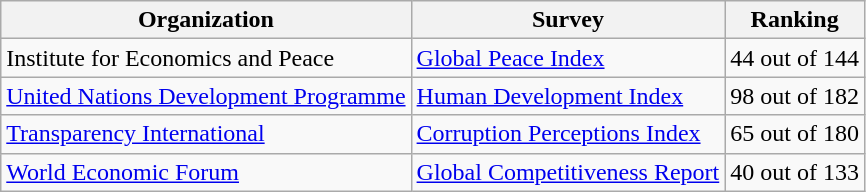<table class="wikitable">
<tr>
<th>Organization</th>
<th>Survey</th>
<th>Ranking</th>
</tr>
<tr>
<td>Institute for Economics and Peace </td>
<td><a href='#'>Global Peace Index</a></td>
<td>44 out of 144</td>
</tr>
<tr>
<td><a href='#'>United Nations Development Programme</a></td>
<td><a href='#'>Human Development Index</a></td>
<td>98 out of 182</td>
</tr>
<tr>
<td><a href='#'>Transparency International</a></td>
<td><a href='#'>Corruption Perceptions Index</a></td>
<td>65 out of 180</td>
</tr>
<tr>
<td><a href='#'>World Economic Forum</a></td>
<td><a href='#'>Global Competitiveness Report</a></td>
<td>40 out of 133</td>
</tr>
</table>
